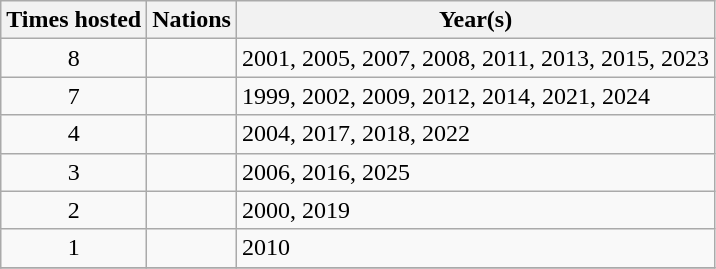<table class="wikitable">
<tr>
<th>Times hosted</th>
<th>Nations</th>
<th>Year(s)</th>
</tr>
<tr>
<td style="text-align:center;">8</td>
<td></td>
<td>2001, 2005, 2007, 2008, 2011, 2013, 2015, 2023</td>
</tr>
<tr>
<td style="text-align:center;">7</td>
<td></td>
<td>1999, 2002, 2009, 2012, 2014, 2021, 2024</td>
</tr>
<tr>
<td style="text-align:center;">4</td>
<td></td>
<td>2004, 2017, 2018, 2022</td>
</tr>
<tr>
<td style="text-align:center;">3</td>
<td></td>
<td>2006, 2016, 2025</td>
</tr>
<tr>
<td style="text-align:center;">2</td>
<td></td>
<td>2000, 2019</td>
</tr>
<tr>
<td style="text-align:center;">1</td>
<td></td>
<td>2010</td>
</tr>
<tr>
</tr>
</table>
